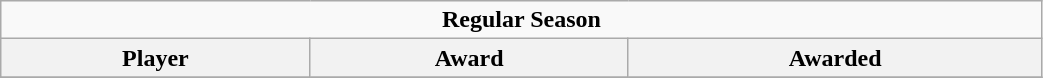<table class="wikitable" width="55%">
<tr>
<td colspan="10" align="center"><strong>Regular Season</strong></td>
</tr>
<tr>
<th>Player</th>
<th>Award</th>
<th>Awarded</th>
</tr>
<tr>
</tr>
</table>
